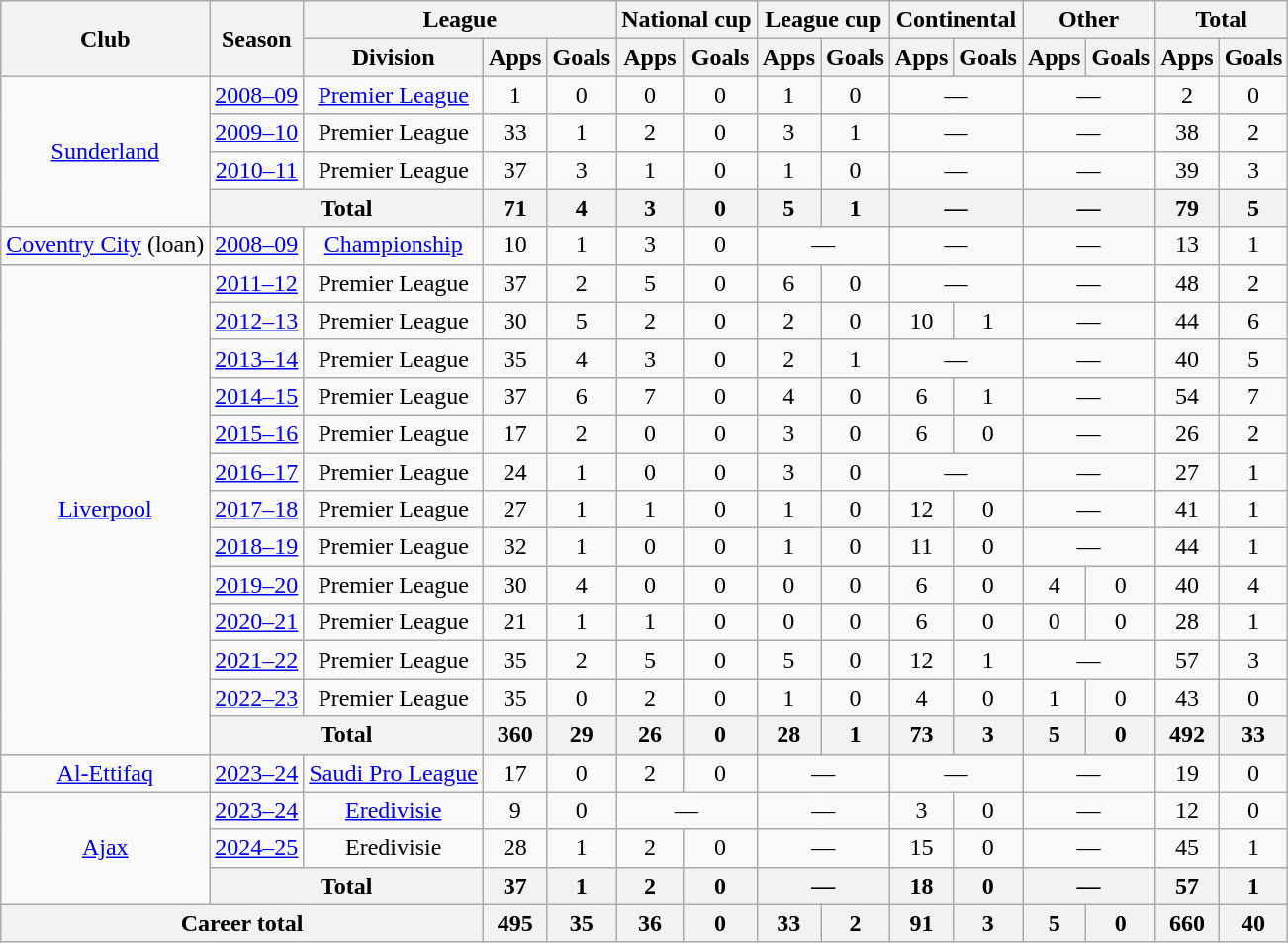<table class="wikitable" style="text-align: center;">
<tr>
<th rowspan="2">Club</th>
<th rowspan="2">Season</th>
<th colspan="3">League</th>
<th colspan="2">National cup</th>
<th colspan="2">League cup</th>
<th colspan="2">Continental</th>
<th colspan="2">Other</th>
<th colspan="2">Total</th>
</tr>
<tr>
<th>Division</th>
<th>Apps</th>
<th>Goals</th>
<th>Apps</th>
<th>Goals</th>
<th>Apps</th>
<th>Goals</th>
<th>Apps</th>
<th>Goals</th>
<th>Apps</th>
<th>Goals</th>
<th>Apps</th>
<th>Goals</th>
</tr>
<tr>
<td rowspan="4"><a href='#'>Sunderland</a></td>
<td><a href='#'>2008–09</a></td>
<td><a href='#'>Premier League</a></td>
<td>1</td>
<td>0</td>
<td>0</td>
<td>0</td>
<td>1</td>
<td>0</td>
<td colspan="2">—</td>
<td colspan="2">—</td>
<td>2</td>
<td>0</td>
</tr>
<tr>
<td><a href='#'>2009–10</a></td>
<td>Premier League</td>
<td>33</td>
<td>1</td>
<td>2</td>
<td>0</td>
<td>3</td>
<td>1</td>
<td colspan="2">—</td>
<td colspan="2">—</td>
<td>38</td>
<td>2</td>
</tr>
<tr>
<td><a href='#'>2010–11</a></td>
<td>Premier League</td>
<td>37</td>
<td>3</td>
<td>1</td>
<td>0</td>
<td>1</td>
<td>0</td>
<td colspan="2">—</td>
<td colspan="2">—</td>
<td>39</td>
<td>3</td>
</tr>
<tr>
<th colspan="2">Total</th>
<th>71</th>
<th>4</th>
<th>3</th>
<th>0</th>
<th>5</th>
<th>1</th>
<th colspan="2">—</th>
<th colspan="2">—</th>
<th>79</th>
<th>5</th>
</tr>
<tr>
<td><a href='#'>Coventry City</a> (loan)</td>
<td><a href='#'>2008–09</a></td>
<td><a href='#'>Championship</a></td>
<td>10</td>
<td>1</td>
<td>3</td>
<td>0</td>
<td colspan="2">—</td>
<td colspan="2">—</td>
<td colspan="2">—</td>
<td>13</td>
<td>1</td>
</tr>
<tr>
<td rowspan="13"><a href='#'>Liverpool</a></td>
<td><a href='#'>2011–12</a></td>
<td>Premier League</td>
<td>37</td>
<td>2</td>
<td>5</td>
<td>0</td>
<td>6</td>
<td>0</td>
<td colspan="2">—</td>
<td colspan="2">—</td>
<td>48</td>
<td>2</td>
</tr>
<tr>
<td><a href='#'>2012–13</a></td>
<td>Premier League</td>
<td>30</td>
<td>5</td>
<td>2</td>
<td>0</td>
<td>2</td>
<td>0</td>
<td>10</td>
<td>1</td>
<td colspan="2">—</td>
<td>44</td>
<td>6</td>
</tr>
<tr>
<td><a href='#'>2013–14</a></td>
<td>Premier League</td>
<td>35</td>
<td>4</td>
<td>3</td>
<td>0</td>
<td>2</td>
<td>1</td>
<td colspan="2">—</td>
<td colspan="2">—</td>
<td>40</td>
<td>5</td>
</tr>
<tr>
<td><a href='#'>2014–15</a></td>
<td>Premier League</td>
<td>37</td>
<td>6</td>
<td>7</td>
<td>0</td>
<td>4</td>
<td>0</td>
<td>6</td>
<td>1</td>
<td colspan="2">—</td>
<td>54</td>
<td>7</td>
</tr>
<tr>
<td><a href='#'>2015–16</a></td>
<td>Premier League</td>
<td>17</td>
<td>2</td>
<td>0</td>
<td>0</td>
<td>3</td>
<td>0</td>
<td>6</td>
<td>0</td>
<td colspan="2">—</td>
<td>26</td>
<td>2</td>
</tr>
<tr>
<td><a href='#'>2016–17</a></td>
<td>Premier League</td>
<td>24</td>
<td>1</td>
<td>0</td>
<td>0</td>
<td>3</td>
<td>0</td>
<td colspan="2">—</td>
<td colspan="2">—</td>
<td>27</td>
<td>1</td>
</tr>
<tr>
<td><a href='#'>2017–18</a></td>
<td>Premier League</td>
<td>27</td>
<td>1</td>
<td>1</td>
<td>0</td>
<td>1</td>
<td>0</td>
<td>12</td>
<td>0</td>
<td colspan="2">—</td>
<td>41</td>
<td>1</td>
</tr>
<tr>
<td><a href='#'>2018–19</a></td>
<td>Premier League</td>
<td>32</td>
<td>1</td>
<td>0</td>
<td>0</td>
<td>1</td>
<td>0</td>
<td>11</td>
<td>0</td>
<td colspan="2">—</td>
<td>44</td>
<td>1</td>
</tr>
<tr>
<td><a href='#'>2019–20</a></td>
<td>Premier League</td>
<td>30</td>
<td>4</td>
<td>0</td>
<td>0</td>
<td>0</td>
<td>0</td>
<td>6</td>
<td>0</td>
<td>4</td>
<td>0</td>
<td>40</td>
<td>4</td>
</tr>
<tr>
<td><a href='#'>2020–21</a></td>
<td>Premier League</td>
<td>21</td>
<td>1</td>
<td>1</td>
<td>0</td>
<td>0</td>
<td>0</td>
<td>6</td>
<td>0</td>
<td>0</td>
<td>0</td>
<td>28</td>
<td>1</td>
</tr>
<tr>
<td><a href='#'>2021–22</a></td>
<td>Premier League</td>
<td>35</td>
<td>2</td>
<td>5</td>
<td>0</td>
<td>5</td>
<td>0</td>
<td>12</td>
<td>1</td>
<td colspan="2">—</td>
<td>57</td>
<td>3</td>
</tr>
<tr>
<td><a href='#'>2022–23</a></td>
<td>Premier League</td>
<td>35</td>
<td>0</td>
<td>2</td>
<td>0</td>
<td>1</td>
<td>0</td>
<td>4</td>
<td>0</td>
<td>1</td>
<td>0</td>
<td>43</td>
<td>0</td>
</tr>
<tr>
<th colspan="2">Total</th>
<th>360</th>
<th>29</th>
<th>26</th>
<th>0</th>
<th>28</th>
<th>1</th>
<th>73</th>
<th>3</th>
<th>5</th>
<th>0</th>
<th>492</th>
<th>33</th>
</tr>
<tr>
<td><a href='#'>Al-Ettifaq</a></td>
<td><a href='#'>2023–24</a></td>
<td><a href='#'>Saudi Pro League</a></td>
<td>17</td>
<td>0</td>
<td>2</td>
<td>0</td>
<td colspan="2">—</td>
<td colspan="2">—</td>
<td colspan="2">—</td>
<td>19</td>
<td>0</td>
</tr>
<tr>
<td rowspan="3"><a href='#'>Ajax</a></td>
<td><a href='#'>2023–24</a></td>
<td><a href='#'>Eredivisie</a></td>
<td>9</td>
<td>0</td>
<td colspan="2">—</td>
<td colspan="2">—</td>
<td>3</td>
<td>0</td>
<td colspan="2">—</td>
<td>12</td>
<td>0</td>
</tr>
<tr>
<td><a href='#'>2024–25</a></td>
<td>Eredivisie</td>
<td>28</td>
<td>1</td>
<td>2</td>
<td>0</td>
<td colspan="2">—</td>
<td>15</td>
<td>0</td>
<td colspan="2">—</td>
<td>45</td>
<td>1</td>
</tr>
<tr>
<th colspan="2">Total</th>
<th>37</th>
<th>1</th>
<th>2</th>
<th>0</th>
<th colspan="2">—</th>
<th>18</th>
<th>0</th>
<th colspan="2">—</th>
<th>57</th>
<th>1</th>
</tr>
<tr>
<th colspan="3">Career total</th>
<th>495</th>
<th>35</th>
<th>36</th>
<th>0</th>
<th>33</th>
<th>2</th>
<th>91</th>
<th>3</th>
<th>5</th>
<th>0</th>
<th>660</th>
<th>40</th>
</tr>
</table>
